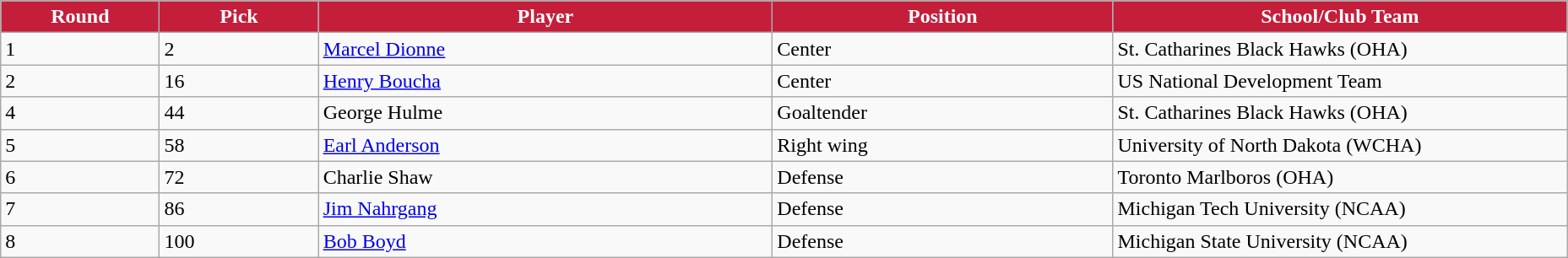<table class="wikitable sortable sortable">
<tr>
<th style="background:#C41E3A;color:#FFFFFF;" width="7%">Round</th>
<th style="background:#C41E3A;color:#FFFFFF;" width="7%">Pick</th>
<th style="background:#C41E3A;color:#FFFFFF;" width="20%">Player</th>
<th style="background:#C41E3A;color:#FFFFFF;" width="15%">Position</th>
<th style="background:#C41E3A;color:#FFFFFF;" width="20%">School/Club Team</th>
</tr>
<tr>
<td>1</td>
<td>2</td>
<td><a href='#'>Marcel Dionne</a></td>
<td>Center</td>
<td>St. Catharines Black Hawks (OHA)</td>
</tr>
<tr>
<td>2</td>
<td>16</td>
<td><a href='#'>Henry Boucha</a></td>
<td>Center</td>
<td>US National Development Team</td>
</tr>
<tr>
<td>4</td>
<td>44</td>
<td>George Hulme</td>
<td>Goaltender</td>
<td>St. Catharines Black Hawks (OHA)</td>
</tr>
<tr>
<td>5</td>
<td>58</td>
<td><a href='#'>Earl Anderson</a></td>
<td>Right wing</td>
<td>University of North Dakota (WCHA)</td>
</tr>
<tr>
<td>6</td>
<td>72</td>
<td>Charlie Shaw</td>
<td>Defense</td>
<td>Toronto Marlboros (OHA)</td>
</tr>
<tr>
<td>7</td>
<td>86</td>
<td><a href='#'>Jim Nahrgang</a></td>
<td>Defense</td>
<td>Michigan Tech University (NCAA)</td>
</tr>
<tr>
<td>8</td>
<td>100</td>
<td><a href='#'>Bob Boyd</a></td>
<td>Defense</td>
<td>Michigan State University (NCAA)</td>
</tr>
</table>
